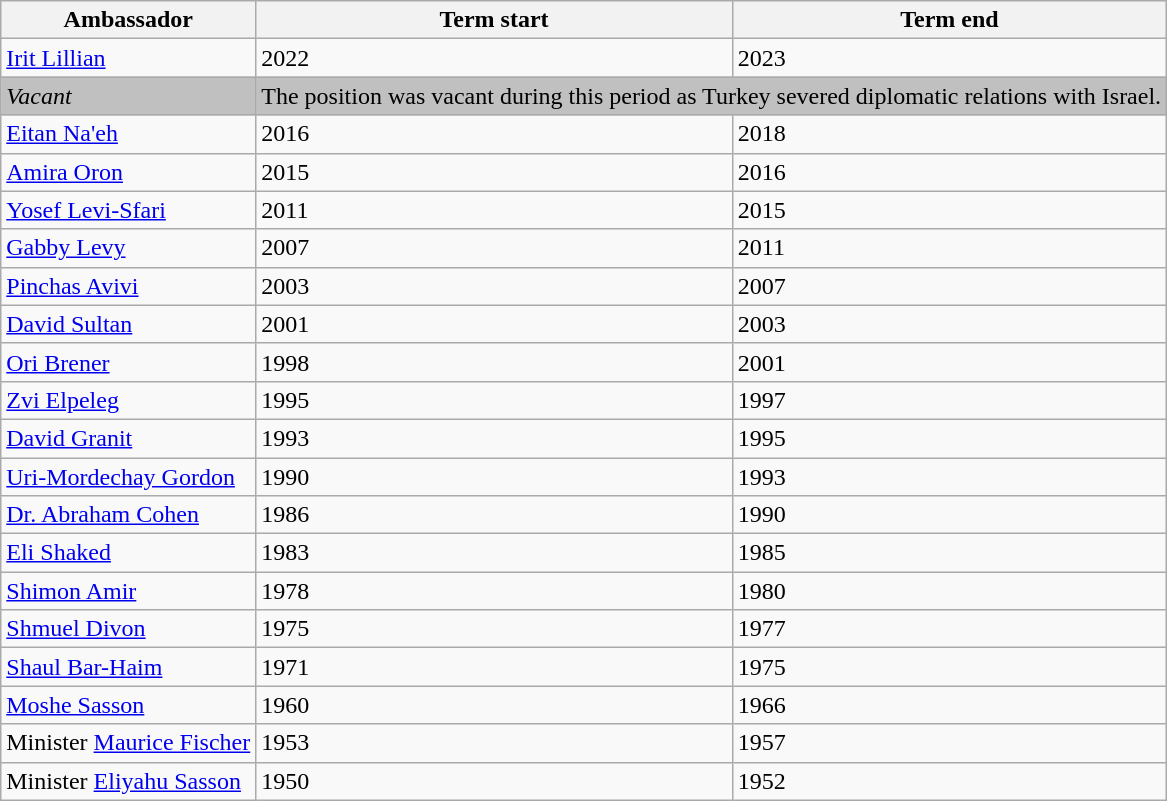<table class="wikitable sortable">
<tr>
<th>Ambassador</th>
<th>Term start</th>
<th>Term end</th>
</tr>
<tr>
<td><a href='#'>Irit Lillian</a></td>
<td>2022</td>
<td>2023</td>
</tr>
<tr style="background:silver;">
<td><em>Vacant</em></td>
<td colspan="3">The position was vacant during this period as Turkey severed diplomatic relations with Israel.</td>
</tr>
<tr>
<td><a href='#'>Eitan Na'eh</a></td>
<td>2016</td>
<td>2018</td>
</tr>
<tr>
<td><a href='#'>Amira Oron</a></td>
<td>2015</td>
<td>2016</td>
</tr>
<tr>
<td><a href='#'>Yosef Levi-Sfari</a></td>
<td>2011</td>
<td>2015</td>
</tr>
<tr>
<td><a href='#'>Gabby Levy</a></td>
<td>2007</td>
<td>2011</td>
</tr>
<tr>
<td><a href='#'>Pinchas Avivi</a></td>
<td>2003</td>
<td>2007</td>
</tr>
<tr>
<td><a href='#'>David Sultan</a></td>
<td>2001</td>
<td>2003</td>
</tr>
<tr>
<td><a href='#'>Ori Brener</a></td>
<td>1998</td>
<td>2001</td>
</tr>
<tr>
<td><a href='#'>Zvi Elpeleg</a></td>
<td>1995</td>
<td>1997</td>
</tr>
<tr>
<td><a href='#'>David Granit</a></td>
<td>1993</td>
<td>1995</td>
</tr>
<tr>
<td><a href='#'>Uri-Mordechay Gordon</a></td>
<td>1990</td>
<td>1993</td>
</tr>
<tr>
<td><a href='#'>Dr. Abraham Cohen</a></td>
<td>1986</td>
<td>1990</td>
</tr>
<tr>
<td><a href='#'>Eli Shaked</a></td>
<td>1983</td>
<td>1985</td>
</tr>
<tr>
<td><a href='#'>Shimon Amir</a></td>
<td>1978</td>
<td>1980</td>
</tr>
<tr>
<td><a href='#'>Shmuel Divon</a></td>
<td>1975</td>
<td>1977</td>
</tr>
<tr>
<td><a href='#'>Shaul Bar-Haim</a></td>
<td>1971</td>
<td>1975</td>
</tr>
<tr>
<td><a href='#'>Moshe Sasson</a></td>
<td>1960</td>
<td>1966</td>
</tr>
<tr>
<td>Minister <a href='#'>Maurice Fischer</a></td>
<td>1953</td>
<td>1957</td>
</tr>
<tr>
<td>Minister <a href='#'>Eliyahu Sasson</a></td>
<td>1950</td>
<td>1952</td>
</tr>
</table>
